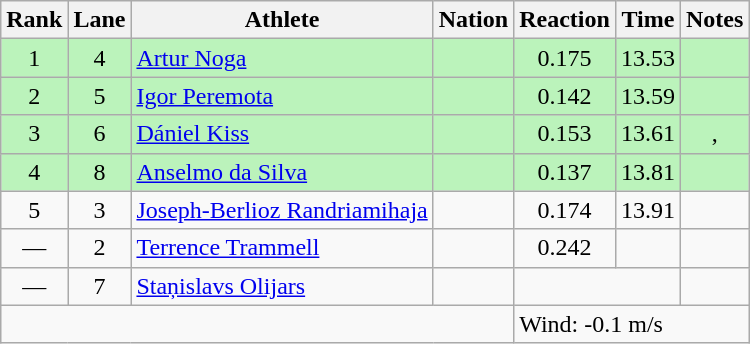<table class="wikitable sortable" style="text-align:center">
<tr>
<th>Rank</th>
<th>Lane</th>
<th>Athlete</th>
<th>Nation</th>
<th>Reaction</th>
<th>Time</th>
<th>Notes</th>
</tr>
<tr bgcolor=bbf3bb>
<td>1</td>
<td>4</td>
<td align=left><a href='#'>Artur Noga</a></td>
<td align=left></td>
<td>0.175</td>
<td>13.53</td>
<td></td>
</tr>
<tr bgcolor=bbf3bb>
<td>2</td>
<td>5</td>
<td align=left><a href='#'>Igor Peremota</a></td>
<td align=left></td>
<td>0.142</td>
<td>13.59</td>
<td></td>
</tr>
<tr bgcolor=bbf3bb>
<td>3</td>
<td>6</td>
<td align=left><a href='#'>Dániel Kiss</a></td>
<td align=left></td>
<td>0.153</td>
<td>13.61</td>
<td>, </td>
</tr>
<tr bgcolor=bbf3bb>
<td>4</td>
<td>8</td>
<td align=left><a href='#'>Anselmo da Silva</a></td>
<td align=left></td>
<td>0.137</td>
<td>13.81</td>
<td></td>
</tr>
<tr>
<td>5</td>
<td>3</td>
<td align=left><a href='#'>Joseph-Berlioz Randriamihaja</a></td>
<td align=left></td>
<td>0.174</td>
<td>13.91</td>
<td></td>
</tr>
<tr>
<td data-sort-value=6>—</td>
<td>2</td>
<td align=left><a href='#'>Terrence Trammell</a></td>
<td align=left></td>
<td>0.242</td>
<td data-sort-value=99.98></td>
<td></td>
</tr>
<tr>
<td data-sort-value=7>—</td>
<td>7</td>
<td align=left><a href='#'>Staņislavs Olijars</a></td>
<td align=left></td>
<td colspan=2 data-sort-value=99.99></td>
<td></td>
</tr>
<tr class="sortbottom">
<td colspan=4></td>
<td colspan="3" style="text-align:left;">Wind: -0.1 m/s</td>
</tr>
</table>
